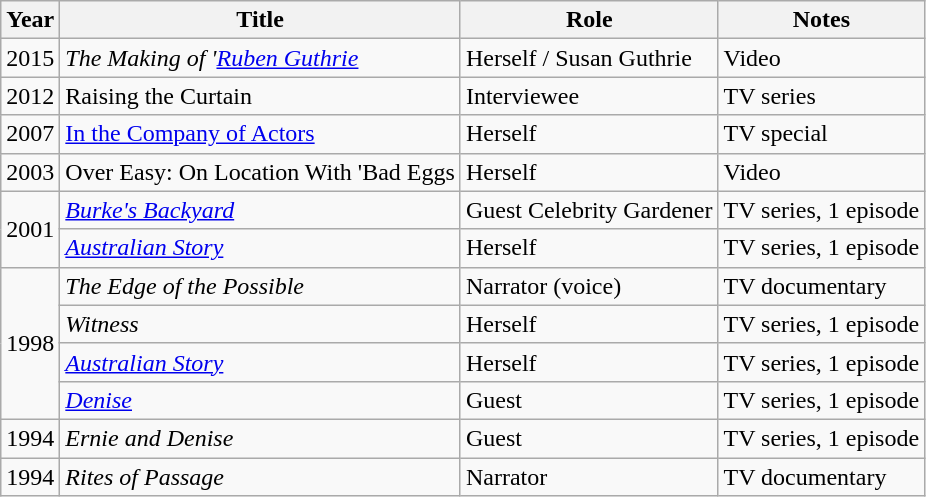<table class="wikitable">
<tr>
<th>Year</th>
<th>Title</th>
<th>Role</th>
<th>Notes</th>
</tr>
<tr>
<td>2015</td>
<td><em>The Making of '<a href='#'>Ruben Guthrie</a><strong></td>
<td>Herself / Susan Guthrie</td>
<td>Video</td>
</tr>
<tr>
<td>2012</td>
<td></em>Raising the Curtain<em></td>
<td>Interviewee</td>
<td>TV series</td>
</tr>
<tr>
<td>2007</td>
<td></em><a href='#'>In the Company of Actors</a><em></td>
<td>Herself</td>
<td>TV special</td>
</tr>
<tr>
<td>2003</td>
<td></em>Over Easy: On Location With 'Bad Eggs</strong></td>
<td>Herself</td>
<td>Video</td>
</tr>
<tr>
<td rowspan="2">2001</td>
<td><em><a href='#'>Burke's Backyard</a></em></td>
<td>Guest Celebrity Gardener</td>
<td>TV series, 1 episode</td>
</tr>
<tr>
<td><em><a href='#'>Australian Story</a></em></td>
<td>Herself</td>
<td>TV series, 1 episode</td>
</tr>
<tr>
<td rowspan="4">1998</td>
<td><em>The Edge of the Possible</em></td>
<td>Narrator (voice)</td>
<td>TV documentary</td>
</tr>
<tr>
<td><em>Witness</em></td>
<td>Herself</td>
<td>TV series, 1 episode</td>
</tr>
<tr>
<td><em><a href='#'>Australian Story</a></em></td>
<td>Herself</td>
<td>TV series, 1 episode</td>
</tr>
<tr>
<td><em><a href='#'>Denise</a></em></td>
<td>Guest</td>
<td>TV series, 1 episode</td>
</tr>
<tr>
<td>1994</td>
<td><em>Ernie and Denise</em></td>
<td>Guest</td>
<td>TV series, 1 episode</td>
</tr>
<tr>
<td>1994</td>
<td><em>Rites of Passage</em></td>
<td>Narrator</td>
<td>TV documentary</td>
</tr>
</table>
